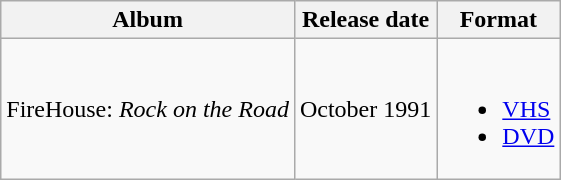<table class="wikitable">
<tr>
<th>Album</th>
<th>Release date</th>
<th>Format</th>
</tr>
<tr>
<td>FireHouse: <em>Rock on the Road</em></td>
<td>October 1991</td>
<td><br><ul><li><a href='#'>VHS</a></li><li><a href='#'>DVD</a></li></ul></td>
</tr>
</table>
